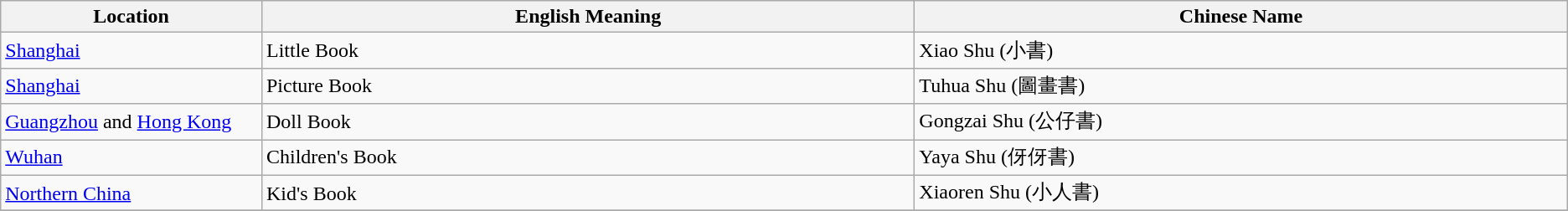<table class="wikitable">
<tr>
<th width=10%>Location</th>
<th width=25%>English Meaning</th>
<th width=25%>Chinese Name</th>
</tr>
<tr>
<td><a href='#'>Shanghai</a></td>
<td>Little Book</td>
<td>Xiao Shu (小書)</td>
</tr>
<tr>
<td><a href='#'>Shanghai</a></td>
<td>Picture Book</td>
<td>Tuhua Shu (圖畫書)</td>
</tr>
<tr>
<td><a href='#'>Guangzhou</a> and <a href='#'>Hong Kong</a></td>
<td>Doll Book</td>
<td>Gongzai Shu (公仔書)</td>
</tr>
<tr>
<td><a href='#'>Wuhan</a></td>
<td>Children's Book</td>
<td>Yaya Shu  (伢伢書)</td>
</tr>
<tr>
<td><a href='#'>Northern China</a></td>
<td>Kid's Book</td>
<td>Xiaoren Shu (小人書)</td>
</tr>
<tr>
</tr>
</table>
